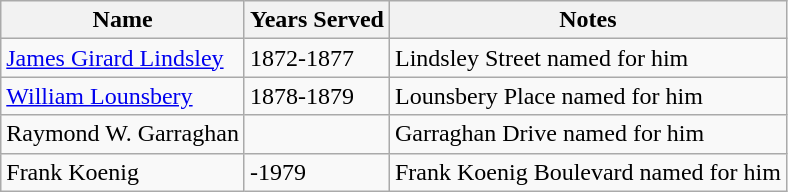<table class="wikitable mw-collapsible">
<tr>
<th>Name</th>
<th>Years Served</th>
<th>Notes</th>
</tr>
<tr>
<td><a href='#'>James Girard Lindsley</a></td>
<td>1872-1877</td>
<td>Lindsley Street named for him</td>
</tr>
<tr>
<td><a href='#'>William Lounsbery</a></td>
<td>1878-1879</td>
<td>Lounsbery Place named for him</td>
</tr>
<tr>
<td>Raymond W. Garraghan</td>
<td></td>
<td>Garraghan Drive named for him</td>
</tr>
<tr>
<td>Frank Koenig</td>
<td>-1979</td>
<td>Frank Koenig Boulevard named for him</td>
</tr>
</table>
